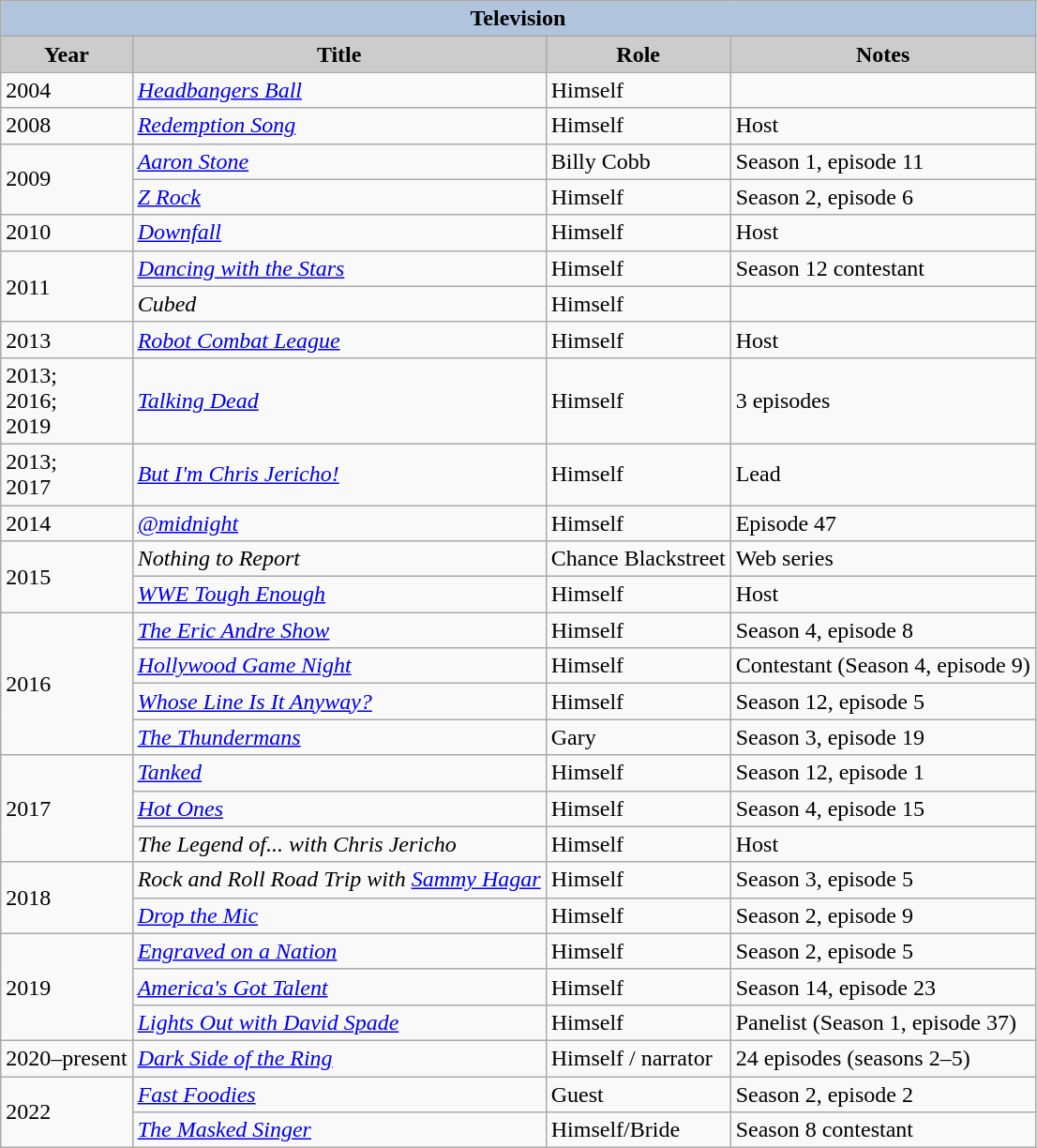<table class="wikitable sortable">
<tr style="text-align:center;">
<th colspan=4 style="background:#B0C4DE;">Television</th>
</tr>
<tr style="text-align:center;">
<th style="background:#ccc;">Year</th>
<th style="background:#ccc;">Title</th>
<th style="background:#ccc;">Role</th>
<th style="background:#ccc;">Notes</th>
</tr>
<tr>
<td>2004</td>
<td><em><a href='#'>Headbangers Ball</a></em></td>
<td>Himself</td>
<td></td>
</tr>
<tr>
<td>2008</td>
<td><em><a href='#'>Redemption Song</a></em></td>
<td>Himself</td>
<td>Host</td>
</tr>
<tr>
<td rowspan="2">2009</td>
<td><em><a href='#'>Aaron Stone</a></em></td>
<td>Billy Cobb</td>
<td>Season 1, episode 11</td>
</tr>
<tr>
<td><em><a href='#'>Z Rock</a></em></td>
<td>Himself</td>
<td>Season 2, episode 6</td>
</tr>
<tr>
<td>2010</td>
<td><em><a href='#'>Downfall</a></em></td>
<td>Himself</td>
<td>Host</td>
</tr>
<tr>
<td rowspan="2">2011</td>
<td><em><a href='#'>Dancing with the Stars</a></em></td>
<td>Himself</td>
<td>Season 12 contestant</td>
</tr>
<tr>
<td><em>Cubed</em></td>
<td>Himself</td>
<td></td>
</tr>
<tr>
<td>2013</td>
<td><em><a href='#'>Robot Combat League</a></em></td>
<td>Himself</td>
<td>Host</td>
</tr>
<tr>
<td>2013; <br> 2016; <br> 2019</td>
<td><em><a href='#'>Talking Dead</a></em></td>
<td>Himself</td>
<td>3 episodes</td>
</tr>
<tr>
<td>2013; <br> 2017</td>
<td><em><a href='#'>But I'm Chris Jericho!</a></em></td>
<td>Himself</td>
<td>Lead</td>
</tr>
<tr>
<td>2014</td>
<td><em><a href='#'>@midnight</a></em></td>
<td>Himself</td>
<td>Episode 47</td>
</tr>
<tr>
<td rowspan="2">2015</td>
<td><em>Nothing to Report</em></td>
<td>Chance Blackstreet</td>
<td>Web series</td>
</tr>
<tr>
<td><em><a href='#'>WWE Tough Enough</a></em></td>
<td>Himself</td>
<td>Host</td>
</tr>
<tr>
<td rowspan="4">2016</td>
<td><em><a href='#'>The Eric Andre Show</a></em></td>
<td>Himself</td>
<td>Season 4, episode 8</td>
</tr>
<tr>
<td><em><a href='#'>Hollywood Game Night</a></em></td>
<td>Himself</td>
<td>Contestant (Season 4, episode 9)</td>
</tr>
<tr>
<td><em><a href='#'>Whose Line Is It Anyway?</a></em></td>
<td>Himself</td>
<td>Season 12, episode 5</td>
</tr>
<tr>
<td><em><a href='#'>The Thundermans</a></em></td>
<td>Gary</td>
<td>Season 3, episode 19</td>
</tr>
<tr>
<td rowspan="3">2017</td>
<td><em><a href='#'>Tanked</a></em></td>
<td>Himself</td>
<td>Season 12, episode 1</td>
</tr>
<tr>
<td><em><a href='#'>Hot Ones</a></em></td>
<td>Himself</td>
<td>Season 4, episode 15</td>
</tr>
<tr>
<td><em>The Legend of... with Chris Jericho</em></td>
<td>Himself</td>
<td>Host</td>
</tr>
<tr>
<td rowspan="2">2018</td>
<td><em>Rock and Roll Road Trip with <a href='#'>Sammy Hagar</a></em></td>
<td>Himself</td>
<td>Season 3, episode 5</td>
</tr>
<tr>
<td><em><a href='#'>Drop the Mic</a></em></td>
<td>Himself</td>
<td>Season 2, episode 9</td>
</tr>
<tr>
<td rowspan="3">2019</td>
<td><em><a href='#'>Engraved on a Nation</a></em></td>
<td>Himself</td>
<td>Season 2, episode 5</td>
</tr>
<tr>
<td><em><a href='#'>America's Got Talent</a></em></td>
<td>Himself</td>
<td>Season 14, episode 23</td>
</tr>
<tr>
<td><em><a href='#'>Lights Out with David Spade</a></em></td>
<td>Himself</td>
<td>Panelist (Season 1, episode 37)</td>
</tr>
<tr>
<td>2020–present</td>
<td><em><a href='#'>Dark Side of the Ring</a></em></td>
<td>Himself / narrator</td>
<td>24 episodes (seasons 2–5)</td>
</tr>
<tr>
<td rowspan="2">2022</td>
<td><em><a href='#'>Fast Foodies</a></em></td>
<td>Guest</td>
<td>Season 2, episode 2</td>
</tr>
<tr>
<td><em><a href='#'>The Masked Singer</a></em></td>
<td>Himself/Bride</td>
<td>Season 8 contestant</td>
</tr>
</table>
